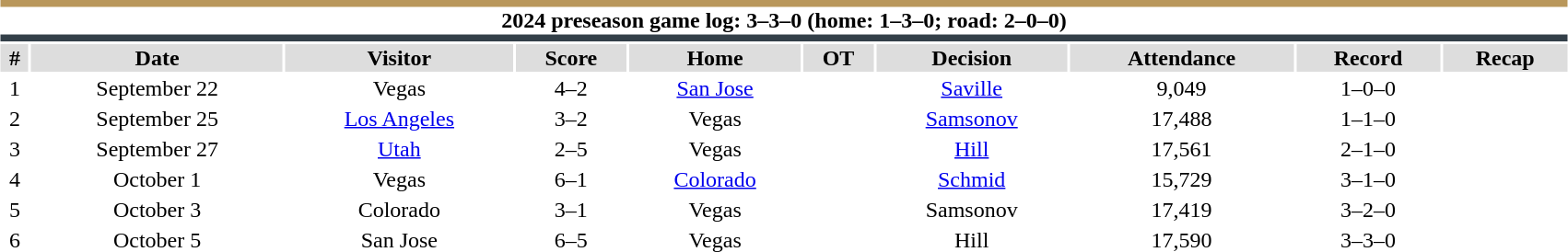<table class="toccolours collapsible collapsed" style="width:90%; clear:both; margin:1.5em auto; text-align:center;">
<tr>
<th colspan="11" style="background:#FFFFFF; border-top:#B9975B 5px solid; border-bottom:#333F48 5px solid;">2024 preseason game log: 3–3–0 (home: 1–3–0; road: 2–0–0)</th>
</tr>
<tr style="background:#ddd;">
<th>#</th>
<th>Date</th>
<th>Visitor</th>
<th>Score</th>
<th>Home</th>
<th>OT</th>
<th>Decision</th>
<th>Attendance</th>
<th>Record</th>
<th>Recap</th>
</tr>
<tr>
<td>1</td>
<td>September 22</td>
<td>Vegas</td>
<td>4–2</td>
<td><a href='#'>San Jose</a></td>
<td></td>
<td><a href='#'>Saville</a></td>
<td>9,049</td>
<td>1–0–0</td>
<td></td>
</tr>
<tr>
<td>2</td>
<td>September 25</td>
<td><a href='#'>Los Angeles</a></td>
<td>3–2</td>
<td>Vegas</td>
<td></td>
<td><a href='#'>Samsonov</a></td>
<td>17,488</td>
<td>1–1–0</td>
<td></td>
</tr>
<tr>
<td>3</td>
<td>September 27</td>
<td><a href='#'>Utah</a></td>
<td>2–5</td>
<td>Vegas</td>
<td></td>
<td><a href='#'>Hill</a></td>
<td>17,561</td>
<td>2–1–0</td>
<td></td>
</tr>
<tr>
<td>4</td>
<td>October 1</td>
<td>Vegas</td>
<td>6–1</td>
<td><a href='#'>Colorado</a></td>
<td></td>
<td><a href='#'>Schmid</a></td>
<td>15,729</td>
<td>3–1–0</td>
<td></td>
</tr>
<tr>
<td>5</td>
<td>October 3</td>
<td>Colorado</td>
<td>3–1</td>
<td>Vegas</td>
<td></td>
<td>Samsonov</td>
<td>17,419</td>
<td>3–2–0</td>
<td></td>
</tr>
<tr>
<td>6</td>
<td>October 5</td>
<td>San Jose</td>
<td>6–5</td>
<td>Vegas</td>
<td></td>
<td>Hill</td>
<td>17,590</td>
<td>3–3–0</td>
<td></td>
</tr>
</table>
